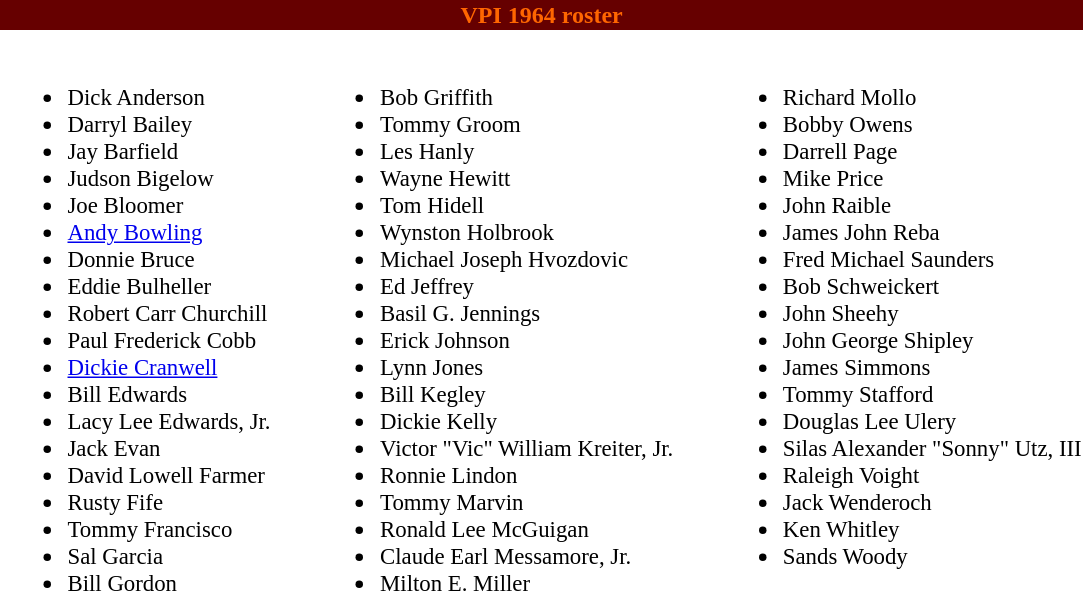<table class="toccolours" style="text-align: left;">
<tr>
<th colspan="9" style="background:#660000;color:#FF6600;text-align:center;"><span><strong>VPI 1964 roster</strong></span></th>
</tr>
<tr>
<td></td>
<td style="font-size:95%; vertical-align:top;"><br><ul><li>Dick Anderson</li><li>Darryl Bailey</li><li>Jay Barfield</li><li>Judson Bigelow</li><li>Joe Bloomer</li><li><a href='#'>Andy Bowling</a></li><li>Donnie Bruce</li><li>Eddie Bulheller</li><li>Robert Carr Churchill</li><li>Paul Frederick Cobb</li><li><a href='#'>Dickie Cranwell</a></li><li>Bill Edwards</li><li>Lacy Lee Edwards, Jr.</li><li>Jack Evan</li><li>David Lowell Farmer</li><li>Rusty Fife</li><li>Tommy Francisco</li><li>Sal Garcia</li><li>Bill Gordon</li></ul></td>
<td style="width: 25px;"></td>
<td style="font-size:95%; vertical-align:top;"><br><ul><li>Bob Griffith</li><li>Tommy Groom</li><li>Les Hanly</li><li>Wayne Hewitt</li><li>Tom Hidell</li><li>Wynston Holbrook</li><li>Michael Joseph Hvozdovic</li><li>Ed Jeffrey</li><li>Basil G. Jennings</li><li>Erick Johnson</li><li>Lynn Jones</li><li>Bill Kegley</li><li>Dickie Kelly</li><li>Victor "Vic" William Kreiter, Jr.</li><li>Ronnie Lindon</li><li>Tommy Marvin</li><li>Ronald Lee McGuigan</li><li>Claude Earl Messamore, Jr.</li><li>Milton E. Miller</li></ul></td>
<td style="width: 25px;"></td>
<td style="font-size:95%; vertical-align:top;"><br><ul><li>Richard Mollo</li><li>Bobby Owens</li><li>Darrell Page</li><li>Mike Price</li><li>John Raible</li><li>James John Reba</li><li>Fred Michael Saunders</li><li>Bob Schweickert</li><li>John Sheehy</li><li>John George Shipley</li><li>James Simmons</li><li>Tommy Stafford</li><li>Douglas Lee Ulery</li><li>Silas Alexander "Sonny" Utz, III</li><li>Raleigh Voight</li><li>Jack Wenderoch</li><li>Ken Whitley</li><li>Sands Woody</li></ul></td>
</tr>
</table>
